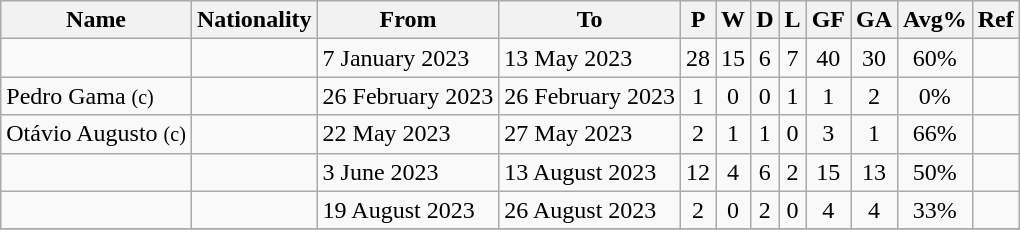<table class="wikitable sortable">
<tr>
<th>Name</th>
<th>Nationality</th>
<th>From</th>
<th class="unsortable">To</th>
<th>P</th>
<th>W</th>
<th>D</th>
<th>L</th>
<th>GF</th>
<th>GA</th>
<th>Avg%</th>
<th>Ref</th>
</tr>
<tr>
<td align=left></td>
<td></td>
<td align=left>7 January 2023</td>
<td align=left>13 May 2023</td>
<td align=center>28</td>
<td align=center>15</td>
<td align=center>6</td>
<td align=center>7</td>
<td align=center>40</td>
<td align=center>30</td>
<td align=center>60%</td>
<td align=center></td>
</tr>
<tr>
<td align=left>Pedro Gama <small>(c)</small></td>
<td></td>
<td align=left>26 February 2023</td>
<td align=left>26 February 2023</td>
<td align=center>1</td>
<td align=center>0</td>
<td align=center>0</td>
<td align=center>1</td>
<td align=center>1</td>
<td align=center>2</td>
<td align=center>0%</td>
<td align=center></td>
</tr>
<tr>
<td align=left>Otávio Augusto <small>(c)</small></td>
<td></td>
<td align=left>22 May 2023</td>
<td align=left>27 May 2023</td>
<td align=center>2</td>
<td align=center>1</td>
<td align=center>1</td>
<td align=center>0</td>
<td align=center>3</td>
<td align=center>1</td>
<td align=center>66%</td>
<td align=center></td>
</tr>
<tr>
<td align=left></td>
<td></td>
<td align=left>3 June 2023</td>
<td align=left>13 August 2023</td>
<td align=center>12</td>
<td align=center>4</td>
<td align=center>6</td>
<td align=center>2</td>
<td align=center>15</td>
<td align=center>13</td>
<td align=center>50%</td>
<td align=center></td>
</tr>
<tr>
<td align=left></td>
<td></td>
<td align=left>19 August 2023</td>
<td align=left>26 August 2023</td>
<td align=center>2</td>
<td align=center>0</td>
<td align=center>2</td>
<td align=center>0</td>
<td align=center>4</td>
<td align=center>4</td>
<td align=center>33%</td>
<td align=center></td>
</tr>
<tr>
</tr>
</table>
